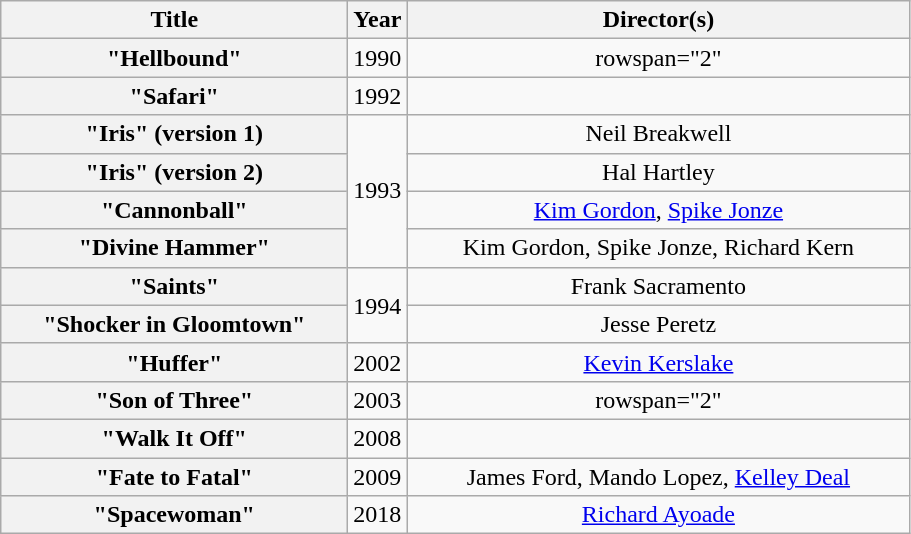<table class="wikitable plainrowheaders" style="text-align:center;">
<tr>
<th scope="col" style="width:14em;">Title</th>
<th scope="col">Year</th>
<th scope="col" style="width:20.5em;">Director(s)</th>
</tr>
<tr>
<th scope="row">"Hellbound"</th>
<td>1990</td>
<td>rowspan="2" </td>
</tr>
<tr>
<th scope="row">"Safari"</th>
<td>1992</td>
</tr>
<tr>
<th scope="row">"Iris" (version 1)</th>
<td rowspan="4">1993</td>
<td>Neil Breakwell</td>
</tr>
<tr>
<th scope="row">"Iris" (version 2)</th>
<td>Hal Hartley</td>
</tr>
<tr>
<th scope="row">"Cannonball"</th>
<td><a href='#'>Kim Gordon</a>, <a href='#'>Spike Jonze</a></td>
</tr>
<tr>
<th scope="row">"Divine Hammer"</th>
<td>Kim Gordon, Spike Jonze, Richard Kern</td>
</tr>
<tr>
<th scope="row">"Saints"</th>
<td rowspan="2">1994</td>
<td>Frank Sacramento</td>
</tr>
<tr>
<th scope="row">"Shocker in Gloomtown"</th>
<td>Jesse Peretz</td>
</tr>
<tr>
<th scope="row">"Huffer"</th>
<td>2002</td>
<td><a href='#'>Kevin Kerslake</a></td>
</tr>
<tr>
<th scope="row">"Son of Three"</th>
<td>2003</td>
<td>rowspan="2" </td>
</tr>
<tr>
<th scope="row">"Walk It Off"</th>
<td>2008</td>
</tr>
<tr>
<th scope="row">"Fate to Fatal"</th>
<td>2009</td>
<td>James Ford, Mando Lopez, <a href='#'>Kelley Deal</a></td>
</tr>
<tr>
<th scope="row">"Spacewoman"</th>
<td>2018</td>
<td><a href='#'>Richard Ayoade</a></td>
</tr>
</table>
